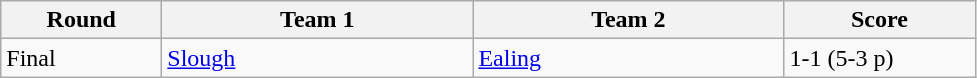<table class="wikitable" style="font-size: 100%">
<tr>
<th width=100>Round</th>
<th width=200>Team 1</th>
<th width=200>Team 2</th>
<th width=120>Score</th>
</tr>
<tr>
<td>Final</td>
<td><a href='#'>Slough</a></td>
<td><a href='#'>Ealing</a></td>
<td>1-1 (5-3 p)</td>
</tr>
</table>
